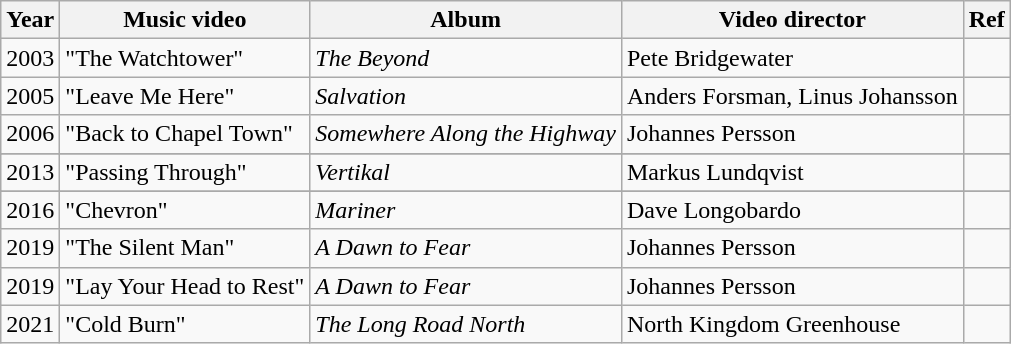<table class="wikitable">
<tr>
<th>Year</th>
<th>Music video</th>
<th>Album</th>
<th>Video director</th>
<th>Ref</th>
</tr>
<tr>
<td>2003</td>
<td>"The Watchtower"</td>
<td><em>The Beyond</em></td>
<td>Pete Bridgewater</td>
<td></td>
</tr>
<tr>
<td>2005</td>
<td>"Leave Me Here"</td>
<td><em>Salvation</em></td>
<td>Anders Forsman, Linus Johansson</td>
<td></td>
</tr>
<tr>
<td>2006</td>
<td>"Back to Chapel Town"</td>
<td><em>Somewhere Along the Highway</em></td>
<td>Johannes Persson</td>
<td></td>
</tr>
<tr>
</tr>
<tr>
<td>2013</td>
<td>"Passing Through"</td>
<td><em>Vertikal</em></td>
<td>Markus Lundqvist</td>
<td></td>
</tr>
<tr>
</tr>
<tr>
<td>2016</td>
<td>"Chevron"</td>
<td><em>Mariner</em></td>
<td>Dave Longobardo</td>
<td></td>
</tr>
<tr>
<td>2019</td>
<td>"The Silent Man"</td>
<td><em>A Dawn to Fear</em></td>
<td>Johannes Persson</td>
<td></td>
</tr>
<tr>
<td>2019</td>
<td>"Lay Your Head to Rest"</td>
<td><em>A Dawn to Fear</em></td>
<td>Johannes Persson</td>
<td></td>
</tr>
<tr>
<td>2021</td>
<td>"Cold Burn"</td>
<td><em>The Long Road North</em></td>
<td>North Kingdom Greenhouse</td>
<td></td>
</tr>
</table>
